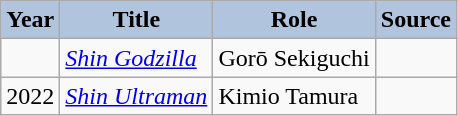<table class="wikitable sortable plainrowheaders">
<tr>
<th style="background:#b0c4de;">Year</th>
<th style="background:#b0c4de;">Title</th>
<th style="background:#b0c4de;">Role</th>
<th style="background:#b0c4de;" class="unsortable">Source</th>
</tr>
<tr>
<td></td>
<td><em><a href='#'>Shin Godzilla</a></em></td>
<td>Gorō Sekiguchi</td>
<td></td>
</tr>
<tr>
<td>2022</td>
<td><em><a href='#'>Shin Ultraman</a></em></td>
<td>Kimio Tamura</td>
<td></td>
</tr>
</table>
